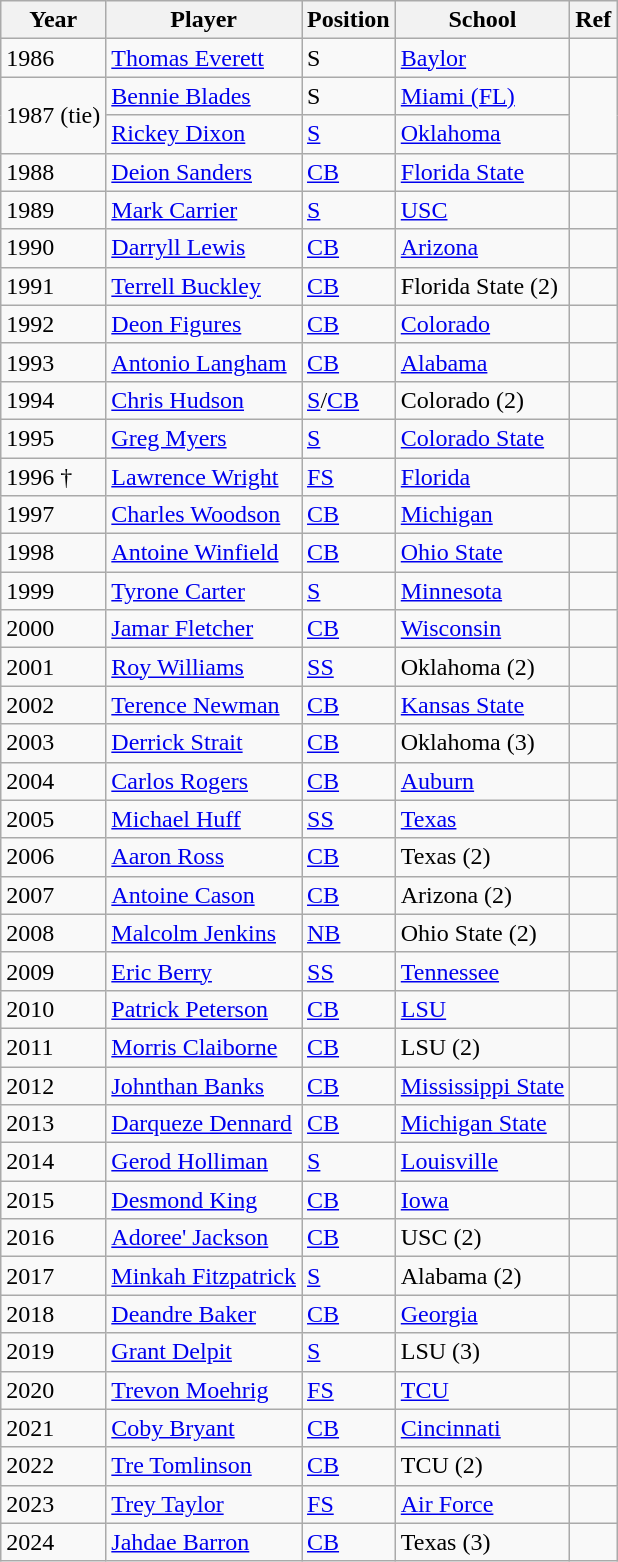<table class="wikitable">
<tr>
<th>Year</th>
<th>Player</th>
<th>Position</th>
<th>School</th>
<th>Ref</th>
</tr>
<tr>
<td>1986</td>
<td><a href='#'>Thomas Everett</a></td>
<td>S</td>
<td><a href='#'>Baylor</a></td>
<td></td>
</tr>
<tr>
<td rowspan=2>1987 (tie)</td>
<td><a href='#'>Bennie Blades</a></td>
<td>S</td>
<td><a href='#'>Miami (FL)</a></td>
<td rowspan=2></td>
</tr>
<tr>
<td><a href='#'>Rickey Dixon</a></td>
<td><a href='#'>S</a></td>
<td><a href='#'>Oklahoma</a></td>
</tr>
<tr>
<td>1988</td>
<td><a href='#'>Deion Sanders</a></td>
<td><a href='#'>CB</a></td>
<td><a href='#'>Florida State</a></td>
<td></td>
</tr>
<tr>
<td>1989</td>
<td><a href='#'>Mark Carrier</a></td>
<td><a href='#'>S</a></td>
<td><a href='#'>USC</a></td>
<td></td>
</tr>
<tr>
<td>1990</td>
<td><a href='#'>Darryll Lewis</a></td>
<td><a href='#'>CB</a></td>
<td><a href='#'>Arizona</a></td>
<td></td>
</tr>
<tr>
<td>1991</td>
<td><a href='#'>Terrell Buckley</a></td>
<td><a href='#'>CB</a></td>
<td>Florida State (2)</td>
<td></td>
</tr>
<tr>
<td>1992</td>
<td><a href='#'>Deon Figures</a></td>
<td><a href='#'>CB</a></td>
<td><a href='#'>Colorado</a></td>
<td></td>
</tr>
<tr>
<td>1993</td>
<td><a href='#'>Antonio Langham</a></td>
<td><a href='#'>CB</a></td>
<td><a href='#'>Alabama</a></td>
<td></td>
</tr>
<tr>
<td>1994</td>
<td><a href='#'>Chris Hudson</a></td>
<td><a href='#'>S</a>/<a href='#'>CB</a></td>
<td>Colorado (2)</td>
<td></td>
</tr>
<tr>
<td>1995</td>
<td><a href='#'>Greg Myers</a></td>
<td><a href='#'>S</a></td>
<td><a href='#'>Colorado State</a></td>
<td></td>
</tr>
<tr>
<td>1996 †</td>
<td><a href='#'>Lawrence Wright</a></td>
<td><a href='#'>FS</a></td>
<td><a href='#'>Florida</a></td>
<td></td>
</tr>
<tr>
<td>1997</td>
<td><a href='#'>Charles Woodson</a></td>
<td><a href='#'>CB</a></td>
<td><a href='#'>Michigan</a></td>
<td></td>
</tr>
<tr>
<td>1998</td>
<td><a href='#'>Antoine Winfield</a></td>
<td><a href='#'>CB</a></td>
<td><a href='#'>Ohio State</a></td>
<td></td>
</tr>
<tr>
<td>1999</td>
<td><a href='#'>Tyrone Carter</a></td>
<td><a href='#'>S</a></td>
<td><a href='#'>Minnesota</a></td>
<td></td>
</tr>
<tr>
<td>2000</td>
<td><a href='#'>Jamar Fletcher</a></td>
<td><a href='#'>CB</a></td>
<td><a href='#'>Wisconsin</a></td>
<td></td>
</tr>
<tr>
<td>2001</td>
<td><a href='#'>Roy Williams</a></td>
<td><a href='#'>SS</a></td>
<td>Oklahoma (2)</td>
<td></td>
</tr>
<tr>
<td>2002</td>
<td><a href='#'>Terence Newman</a></td>
<td><a href='#'>CB</a></td>
<td><a href='#'>Kansas State</a></td>
<td></td>
</tr>
<tr>
<td>2003</td>
<td><a href='#'>Derrick Strait</a></td>
<td><a href='#'>CB</a></td>
<td>Oklahoma (3)</td>
<td></td>
</tr>
<tr>
<td>2004</td>
<td><a href='#'>Carlos Rogers</a></td>
<td><a href='#'>CB</a></td>
<td><a href='#'>Auburn</a></td>
<td></td>
</tr>
<tr>
<td>2005</td>
<td><a href='#'>Michael Huff</a></td>
<td><a href='#'>SS</a></td>
<td><a href='#'>Texas</a></td>
<td></td>
</tr>
<tr>
<td>2006</td>
<td><a href='#'>Aaron Ross</a></td>
<td><a href='#'>CB</a></td>
<td>Texas (2)</td>
<td></td>
</tr>
<tr>
<td>2007</td>
<td><a href='#'>Antoine Cason</a></td>
<td><a href='#'>CB</a></td>
<td>Arizona (2)</td>
<td></td>
</tr>
<tr>
<td>2008</td>
<td><a href='#'>Malcolm Jenkins</a></td>
<td><a href='#'>NB</a></td>
<td>Ohio State (2)</td>
<td></td>
</tr>
<tr>
<td>2009</td>
<td><a href='#'>Eric Berry</a></td>
<td><a href='#'>SS</a></td>
<td><a href='#'>Tennessee</a></td>
<td></td>
</tr>
<tr>
<td>2010</td>
<td><a href='#'>Patrick Peterson</a></td>
<td><a href='#'>CB</a></td>
<td><a href='#'>LSU</a></td>
<td></td>
</tr>
<tr>
<td>2011</td>
<td><a href='#'>Morris Claiborne</a></td>
<td><a href='#'>CB</a></td>
<td>LSU (2)</td>
<td></td>
</tr>
<tr>
<td>2012</td>
<td><a href='#'>Johnthan Banks</a></td>
<td><a href='#'>CB</a></td>
<td><a href='#'>Mississippi State</a></td>
<td></td>
</tr>
<tr>
<td>2013</td>
<td><a href='#'>Darqueze Dennard</a></td>
<td><a href='#'>CB</a></td>
<td><a href='#'>Michigan State</a></td>
<td></td>
</tr>
<tr>
<td>2014</td>
<td><a href='#'>Gerod Holliman</a></td>
<td><a href='#'>S</a></td>
<td><a href='#'>Louisville</a></td>
<td></td>
</tr>
<tr>
<td>2015</td>
<td><a href='#'>Desmond King</a></td>
<td><a href='#'>CB</a></td>
<td><a href='#'>Iowa</a></td>
<td></td>
</tr>
<tr>
<td>2016</td>
<td><a href='#'>Adoree' Jackson</a></td>
<td><a href='#'>CB</a></td>
<td>USC (2)</td>
<td></td>
</tr>
<tr>
<td>2017</td>
<td><a href='#'>Minkah Fitzpatrick</a></td>
<td><a href='#'>S</a></td>
<td>Alabama (2)</td>
<td></td>
</tr>
<tr>
<td>2018</td>
<td><a href='#'>Deandre Baker</a></td>
<td><a href='#'>CB</a></td>
<td><a href='#'>Georgia</a></td>
<td></td>
</tr>
<tr>
<td>2019</td>
<td><a href='#'>Grant Delpit</a></td>
<td><a href='#'>S</a></td>
<td>LSU (3)</td>
<td></td>
</tr>
<tr>
<td>2020</td>
<td><a href='#'>Trevon Moehrig</a></td>
<td><a href='#'>FS</a></td>
<td><a href='#'>TCU</a></td>
<td></td>
</tr>
<tr>
<td>2021</td>
<td><a href='#'>Coby Bryant</a></td>
<td><a href='#'>CB</a></td>
<td><a href='#'>Cincinnati</a></td>
<td></td>
</tr>
<tr>
<td>2022</td>
<td><a href='#'>Tre Tomlinson</a></td>
<td><a href='#'>CB</a></td>
<td>TCU (2)</td>
<td></td>
</tr>
<tr>
<td>2023</td>
<td><a href='#'>Trey Taylor</a></td>
<td><a href='#'>FS</a></td>
<td><a href='#'>Air Force</a></td>
<td></td>
</tr>
<tr>
<td>2024</td>
<td><a href='#'>Jahdae Barron</a></td>
<td><a href='#'>CB</a></td>
<td>Texas (3)</td>
<td></td>
</tr>
</table>
